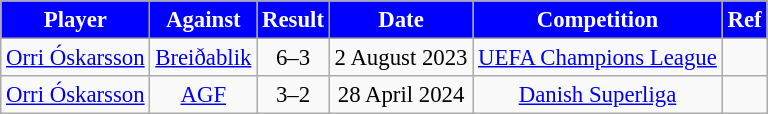<table class="wikitable" style="font-size: 95%; text-align: center">
<tr>
<th style="background:#0000FF; color:white; text-align:center;"!width=80>Player</th>
<th style="background:#0000FF; color:white; text-align:center;"!width=80>Against</th>
<th style="background:#0000FF; color:white; text-align:center;"!width=80>Result</th>
<th style="background:#0000FF; color:white; text-align:center;"!width=80>Date</th>
<th style="background:#0000FF; color:white; text-align:center;"!width=150>Competition</th>
<th style="background:#0000FF; color:white; text-align:center;"!width=150>Ref</th>
</tr>
<tr>
<td><a href='#'>Orri Óskarsson</a></td>
<td><a href='#'>Breiðablik</a></td>
<td>6–3</td>
<td>2 August 2023</td>
<td><a href='#'>UEFA Champions League</a></td>
<td></td>
</tr>
<tr>
<td><a href='#'>Orri Óskarsson</a></td>
<td><a href='#'>AGF</a></td>
<td>3–2</td>
<td>28 April 2024</td>
<td><a href='#'>Danish Superliga</a></td>
<td></td>
</tr>
</table>
